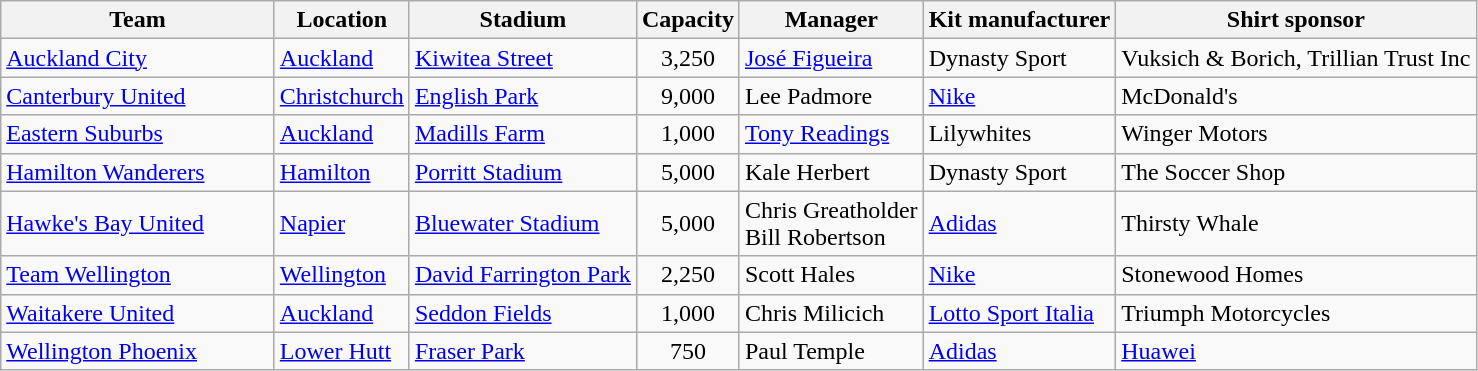<table class="wikitable sortable" style="text-align: left;">
<tr>
<th width=175>Team</th>
<th>Location</th>
<th>Stadium</th>
<th>Capacity</th>
<th>Manager</th>
<th>Kit manufacturer</th>
<th>Shirt sponsor</th>
</tr>
<tr>
<td><a href='#'>Auckland City</a></td>
<td><a href='#'>Auckland</a></td>
<td><a href='#'>Kiwitea Street</a></td>
<td align=center>3,250</td>
<td> <a href='#'>José Figueira</a></td>
<td>Dynasty Sport</td>
<td>Vuksich & Borich, Trillian Trust Inc</td>
</tr>
<tr>
<td><a href='#'>Canterbury United</a></td>
<td><a href='#'>Christchurch</a></td>
<td><a href='#'>English Park</a></td>
<td align=center>9,000</td>
<td> Lee Padmore</td>
<td><a href='#'>Nike</a></td>
<td>McDonald's</td>
</tr>
<tr>
<td><a href='#'>Eastern Suburbs</a></td>
<td><a href='#'>Auckland</a></td>
<td><a href='#'>Madills Farm</a></td>
<td align=center>1,000</td>
<td> <a href='#'>Tony Readings</a></td>
<td>Lilywhites</td>
<td>Winger Motors</td>
</tr>
<tr>
<td><a href='#'>Hamilton Wanderers</a></td>
<td><a href='#'>Hamilton</a></td>
<td><a href='#'>Porritt Stadium</a></td>
<td align=center>5,000</td>
<td> Kale Herbert</td>
<td>Dynasty Sport</td>
<td>The Soccer Shop</td>
</tr>
<tr>
<td><a href='#'>Hawke's Bay United</a></td>
<td><a href='#'>Napier</a></td>
<td><a href='#'>Bluewater Stadium</a></td>
<td align=center>5,000</td>
<td> Chris Greatholder <br>  Bill Robertson</td>
<td><a href='#'>Adidas</a></td>
<td>Thirsty Whale</td>
</tr>
<tr>
<td><a href='#'>Team Wellington</a></td>
<td><a href='#'>Wellington</a></td>
<td><a href='#'>David Farrington Park</a></td>
<td align=center>2,250</td>
<td> Scott Hales</td>
<td><a href='#'>Nike</a></td>
<td>Stonewood Homes</td>
</tr>
<tr>
<td><a href='#'>Waitakere United</a></td>
<td><a href='#'>Auckland</a></td>
<td><a href='#'>Seddon Fields</a></td>
<td align=center>1,000</td>
<td> Chris Milicich</td>
<td><a href='#'>Lotto Sport Italia</a></td>
<td>Triumph Motorcycles</td>
</tr>
<tr>
<td><a href='#'>Wellington Phoenix</a></td>
<td><a href='#'>Lower Hutt</a></td>
<td><a href='#'>Fraser Park</a></td>
<td align=center>750</td>
<td> Paul Temple</td>
<td><a href='#'>Adidas</a></td>
<td><a href='#'>Huawei</a></td>
</tr>
</table>
